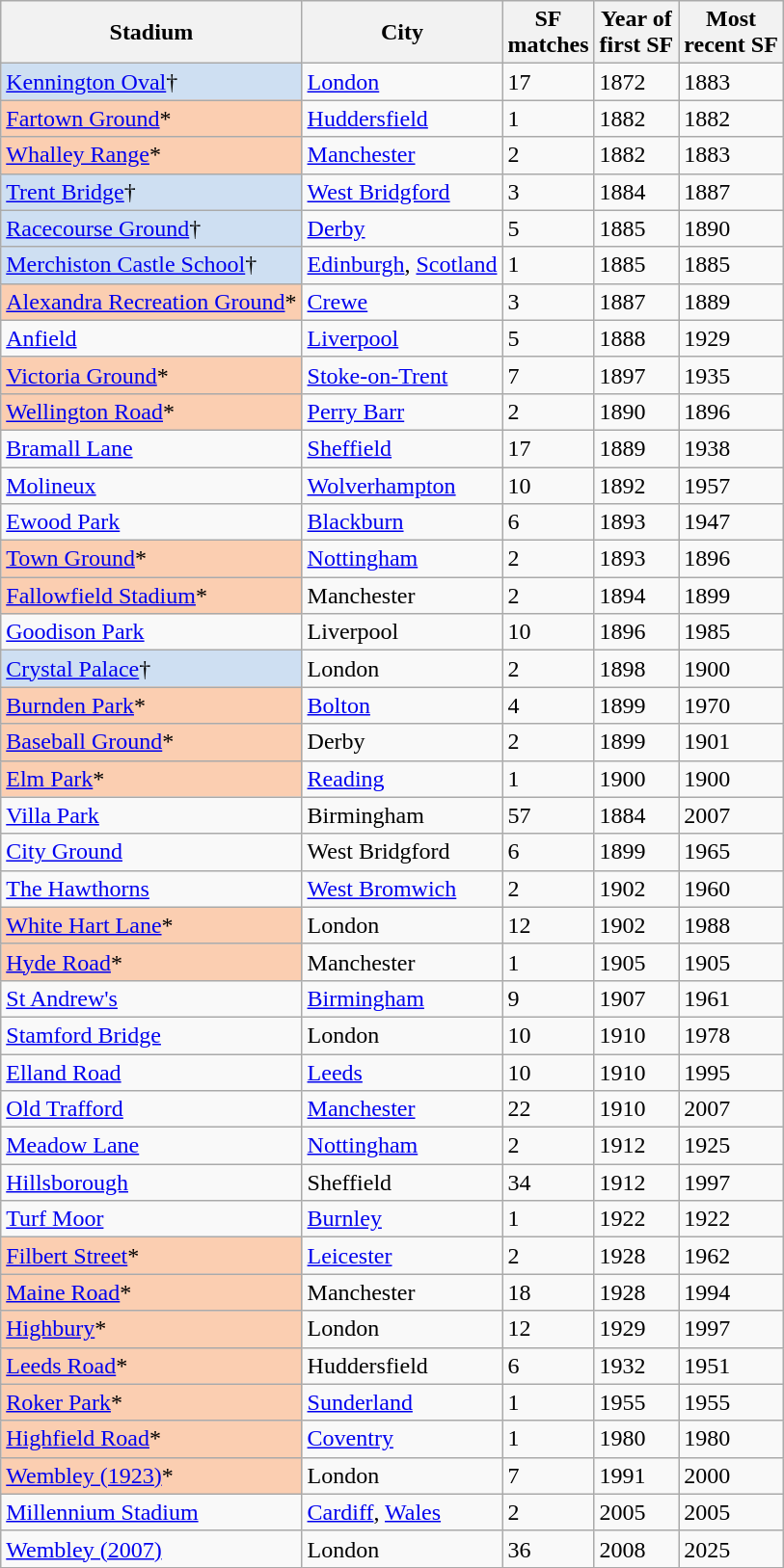<table class="wikitable sortable">
<tr>
<th>Stadium</th>
<th>City</th>
<th>SF<br>matches</th>
<th>Year of<br>first SF</th>
<th>Most<br>recent SF</th>
</tr>
<tr>
<td style="background:#cedff2;"><a href='#'>Kennington Oval</a>†</td>
<td><a href='#'>London</a></td>
<td>17</td>
<td>1872</td>
<td>1883</td>
</tr>
<tr>
<td style="background:#fbceb1;"><a href='#'>Fartown Ground</a>*</td>
<td><a href='#'>Huddersfield</a></td>
<td>1</td>
<td>1882</td>
<td>1882</td>
</tr>
<tr>
<td style="background:#fbceb1;"><a href='#'>Whalley Range</a>*</td>
<td><a href='#'>Manchester</a></td>
<td>2</td>
<td>1882</td>
<td>1883</td>
</tr>
<tr>
<td style="background:#cedff2;"><a href='#'>Trent Bridge</a>†</td>
<td><a href='#'>West Bridgford</a></td>
<td>3</td>
<td>1884</td>
<td>1887</td>
</tr>
<tr>
<td style="background:#cedff2;"><a href='#'>Racecourse Ground</a>†</td>
<td><a href='#'>Derby</a></td>
<td>5</td>
<td>1885</td>
<td>1890</td>
</tr>
<tr>
<td style="background:#cedff2;"><a href='#'>Merchiston Castle School</a>†</td>
<td><a href='#'>Edinburgh</a>, <a href='#'>Scotland</a></td>
<td>1</td>
<td>1885</td>
<td>1885</td>
</tr>
<tr>
<td style="background:#fbceb1;"><a href='#'>Alexandra Recreation Ground</a>*</td>
<td><a href='#'>Crewe</a></td>
<td>3</td>
<td>1887</td>
<td>1889</td>
</tr>
<tr>
<td><a href='#'>Anfield</a></td>
<td><a href='#'>Liverpool</a></td>
<td>5</td>
<td>1888</td>
<td>1929</td>
</tr>
<tr>
<td style="background:#fbceb1;"><a href='#'>Victoria Ground</a>*</td>
<td><a href='#'>Stoke-on-Trent</a></td>
<td>7</td>
<td>1897</td>
<td>1935</td>
</tr>
<tr>
<td style="background:#fbceb1;"><a href='#'>Wellington Road</a>*</td>
<td><a href='#'>Perry Barr</a></td>
<td>2</td>
<td>1890</td>
<td>1896</td>
</tr>
<tr>
<td><a href='#'>Bramall Lane</a></td>
<td><a href='#'>Sheffield</a></td>
<td>17</td>
<td>1889</td>
<td>1938</td>
</tr>
<tr>
<td><a href='#'>Molineux</a></td>
<td><a href='#'>Wolverhampton</a></td>
<td>10</td>
<td>1892</td>
<td>1957</td>
</tr>
<tr>
<td><a href='#'>Ewood Park</a></td>
<td><a href='#'>Blackburn</a></td>
<td>6</td>
<td>1893</td>
<td>1947</td>
</tr>
<tr>
<td style="background:#fbceb1;"><a href='#'>Town Ground</a>*</td>
<td><a href='#'>Nottingham</a></td>
<td>2</td>
<td>1893</td>
<td>1896</td>
</tr>
<tr>
<td style="background:#fbceb1;"><a href='#'>Fallowfield Stadium</a>*</td>
<td>Manchester</td>
<td>2</td>
<td>1894</td>
<td>1899</td>
</tr>
<tr>
<td><a href='#'>Goodison Park</a></td>
<td>Liverpool</td>
<td>10</td>
<td>1896</td>
<td>1985</td>
</tr>
<tr>
<td style="background:#cedff2;"><a href='#'>Crystal Palace</a>†</td>
<td>London</td>
<td>2</td>
<td>1898</td>
<td>1900</td>
</tr>
<tr>
<td style="background:#fbceb1;"><a href='#'>Burnden Park</a>*</td>
<td><a href='#'>Bolton</a></td>
<td>4</td>
<td>1899</td>
<td>1970</td>
</tr>
<tr>
<td style="background:#fbceb1;"><a href='#'>Baseball Ground</a>*</td>
<td>Derby</td>
<td>2</td>
<td>1899</td>
<td>1901</td>
</tr>
<tr>
<td style="background:#fbceb1;"><a href='#'>Elm Park</a>*</td>
<td><a href='#'>Reading</a></td>
<td>1</td>
<td>1900</td>
<td>1900</td>
</tr>
<tr>
<td><a href='#'>Villa Park</a></td>
<td>Birmingham</td>
<td>57</td>
<td>1884</td>
<td>2007</td>
</tr>
<tr>
<td><a href='#'>City Ground</a></td>
<td>West Bridgford</td>
<td>6</td>
<td>1899</td>
<td>1965</td>
</tr>
<tr>
<td><a href='#'>The Hawthorns</a></td>
<td><a href='#'>West Bromwich</a></td>
<td>2</td>
<td>1902</td>
<td>1960</td>
</tr>
<tr>
<td style="background:#fbceb1;"><a href='#'>White Hart Lane</a>*</td>
<td>London</td>
<td>12</td>
<td>1902</td>
<td>1988</td>
</tr>
<tr>
<td style="background:#fbceb1;"><a href='#'>Hyde Road</a>*</td>
<td>Manchester</td>
<td>1</td>
<td>1905</td>
<td>1905</td>
</tr>
<tr>
<td><a href='#'>St Andrew's</a></td>
<td><a href='#'>Birmingham</a></td>
<td>9</td>
<td>1907</td>
<td>1961</td>
</tr>
<tr>
<td><a href='#'>Stamford Bridge</a></td>
<td>London</td>
<td>10</td>
<td>1910</td>
<td>1978</td>
</tr>
<tr>
<td><a href='#'>Elland Road</a></td>
<td><a href='#'>Leeds</a></td>
<td>10</td>
<td>1910</td>
<td>1995</td>
</tr>
<tr>
<td><a href='#'>Old Trafford</a></td>
<td><a href='#'>Manchester</a></td>
<td>22</td>
<td>1910</td>
<td>2007</td>
</tr>
<tr>
<td><a href='#'>Meadow Lane</a></td>
<td><a href='#'>Nottingham</a></td>
<td>2</td>
<td>1912</td>
<td>1925</td>
</tr>
<tr>
<td><a href='#'>Hillsborough</a></td>
<td>Sheffield</td>
<td>34</td>
<td>1912</td>
<td>1997</td>
</tr>
<tr>
<td><a href='#'>Turf Moor</a></td>
<td><a href='#'>Burnley</a></td>
<td>1</td>
<td>1922</td>
<td>1922</td>
</tr>
<tr>
<td style="background:#fbceb1;"><a href='#'>Filbert Street</a>*</td>
<td><a href='#'>Leicester</a></td>
<td>2</td>
<td>1928</td>
<td>1962</td>
</tr>
<tr>
<td style="background:#fbceb1;"><a href='#'>Maine Road</a>*</td>
<td>Manchester</td>
<td>18</td>
<td>1928</td>
<td>1994</td>
</tr>
<tr>
<td style="background:#fbceb1;"><a href='#'>Highbury</a>*</td>
<td>London</td>
<td>12</td>
<td>1929</td>
<td>1997</td>
</tr>
<tr>
<td style="background:#fbceb1;"><a href='#'>Leeds Road</a>*</td>
<td>Huddersfield</td>
<td>6</td>
<td>1932</td>
<td>1951</td>
</tr>
<tr>
<td style="background:#fbceb1;"><a href='#'>Roker Park</a>*</td>
<td><a href='#'>Sunderland</a></td>
<td>1</td>
<td>1955</td>
<td>1955</td>
</tr>
<tr>
<td style="background:#fbceb1;"><a href='#'>Highfield Road</a>*</td>
<td><a href='#'>Coventry</a></td>
<td>1</td>
<td>1980</td>
<td>1980</td>
</tr>
<tr>
<td style="background:#fbceb1;"><a href='#'>Wembley (1923)</a>*</td>
<td>London</td>
<td>7</td>
<td>1991</td>
<td>2000</td>
</tr>
<tr>
<td><a href='#'>Millennium Stadium</a></td>
<td><a href='#'>Cardiff</a>, <a href='#'>Wales</a></td>
<td>2</td>
<td>2005</td>
<td>2005</td>
</tr>
<tr>
<td><a href='#'>Wembley (2007)</a></td>
<td>London</td>
<td>36</td>
<td>2008</td>
<td>2025</td>
</tr>
<tr>
</tr>
</table>
